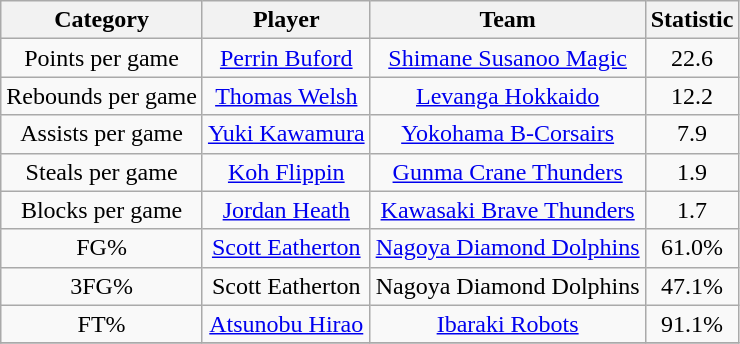<table class="wikitable" style="text-align:center">
<tr>
<th>Category</th>
<th>Player</th>
<th>Team</th>
<th>Statistic</th>
</tr>
<tr>
<td>Points per game</td>
<td> <a href='#'>Perrin Buford</a></td>
<td><a href='#'>Shimane Susanoo Magic</a></td>
<td>22.6</td>
</tr>
<tr>
<td>Rebounds per game</td>
<td> <a href='#'>Thomas Welsh</a></td>
<td><a href='#'>Levanga Hokkaido</a></td>
<td>12.2</td>
</tr>
<tr>
<td>Assists per game</td>
<td> <a href='#'>Yuki Kawamura</a></td>
<td><a href='#'>Yokohama B-Corsairs</a></td>
<td>7.9</td>
</tr>
<tr>
<td>Steals per game</td>
<td> <a href='#'>Koh Flippin</a></td>
<td><a href='#'>Gunma Crane Thunders</a></td>
<td>1.9</td>
</tr>
<tr>
<td>Blocks per game</td>
<td> <a href='#'>Jordan Heath</a></td>
<td><a href='#'>Kawasaki Brave Thunders</a></td>
<td>1.7</td>
</tr>
<tr>
<td>FG%</td>
<td> <a href='#'>Scott Eatherton</a></td>
<td><a href='#'>Nagoya Diamond Dolphins</a></td>
<td>61.0%</td>
</tr>
<tr>
<td>3FG%</td>
<td> Scott Eatherton</td>
<td>Nagoya Diamond Dolphins</td>
<td>47.1%</td>
</tr>
<tr>
<td>FT%</td>
<td> <a href='#'>Atsunobu Hirao</a></td>
<td><a href='#'>Ibaraki Robots</a></td>
<td>91.1%</td>
</tr>
<tr>
</tr>
</table>
